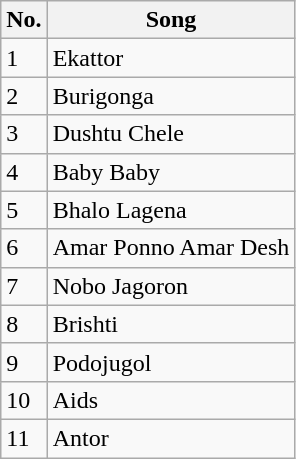<table class="wikitable">
<tr>
<th>No.</th>
<th>Song</th>
</tr>
<tr>
<td>1</td>
<td>Ekattor</td>
</tr>
<tr>
<td>2</td>
<td>Burigonga</td>
</tr>
<tr>
<td>3</td>
<td>Dushtu Chele</td>
</tr>
<tr>
<td>4</td>
<td>Baby Baby</td>
</tr>
<tr>
<td>5</td>
<td>Bhalo Lagena</td>
</tr>
<tr>
<td>6</td>
<td>Amar Ponno Amar Desh</td>
</tr>
<tr>
<td>7</td>
<td>Nobo Jagoron</td>
</tr>
<tr>
<td>8</td>
<td>Brishti</td>
</tr>
<tr>
<td>9</td>
<td>Podojugol</td>
</tr>
<tr>
<td>10</td>
<td>Aids</td>
</tr>
<tr>
<td>11</td>
<td>Antor</td>
</tr>
</table>
